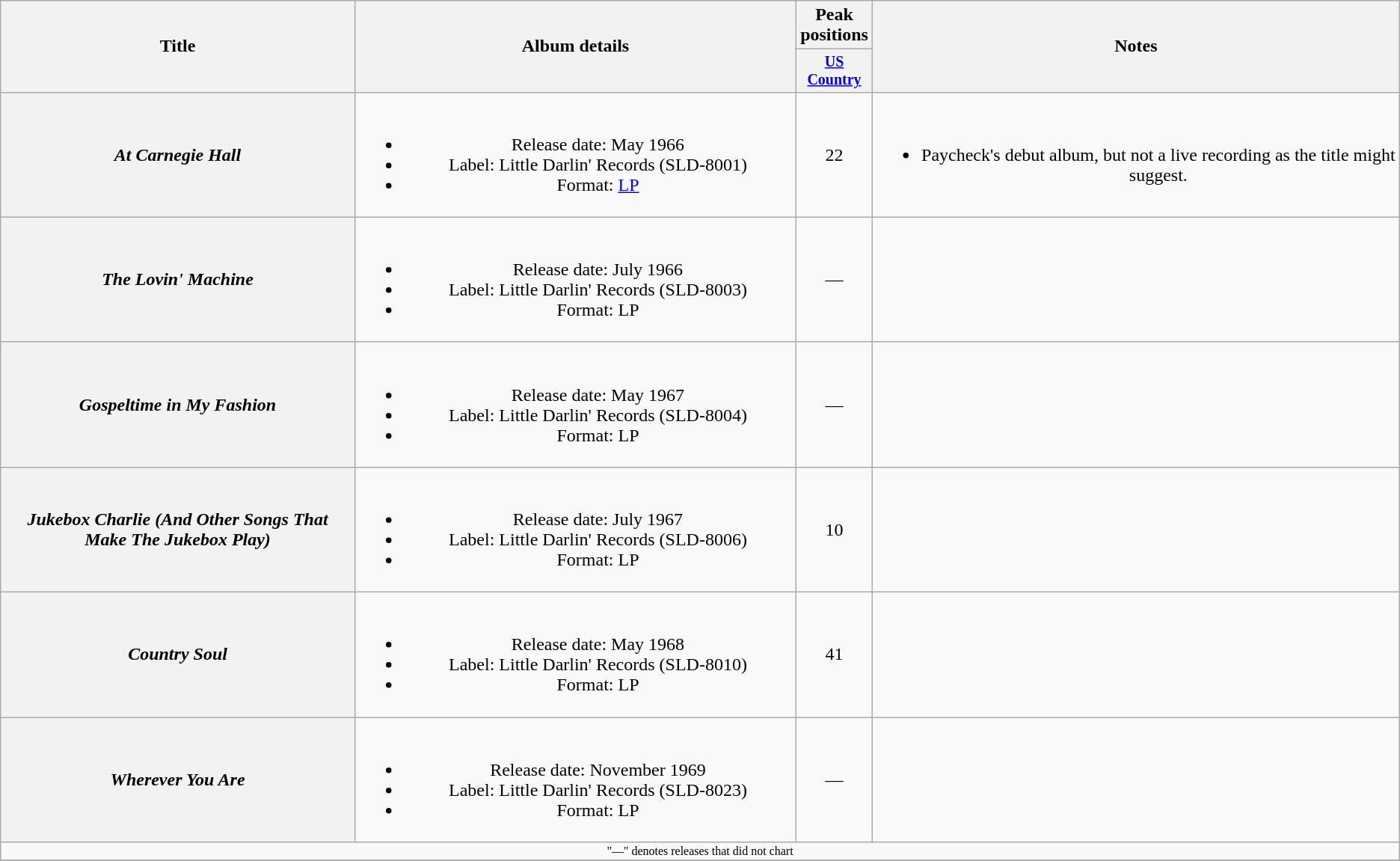<table class="wikitable plainrowheaders" style="text-align:center;">
<tr>
<th rowspan="2" style="width:20em;">Title</th>
<th rowspan="2" style="width:25em;">Album details</th>
<th>Peak positions</th>
<th rowspan="2" style="width:30em;">Notes</th>
</tr>
<tr style="font-size:smaller;">
<th style="width:45px;"><a href='#'>US Country</a></th>
</tr>
<tr>
<th scope="row"><em>At Carnegie Hall</em></th>
<td><br><ul><li>Release date: May 1966</li><li>Label: Little Darlin' Records (SLD-8001)</li><li>Format: <a href='#'>LP</a></li></ul></td>
<td>22</td>
<td><br><ul><li>Paycheck's debut album, but not a live recording as the title might suggest.</li></ul></td>
</tr>
<tr>
<th scope="row"><em>The Lovin' Machine</em></th>
<td><br><ul><li>Release date: July 1966</li><li>Label: Little Darlin' Records (SLD-8003)</li><li>Format: LP</li></ul></td>
<td>—</td>
<td></td>
</tr>
<tr>
<th scope="row"><em>Gospeltime in My Fashion</em></th>
<td><br><ul><li>Release date: May 1967</li><li>Label: Little Darlin' Records (SLD-8004)</li><li>Format: LP</li></ul></td>
<td>—</td>
<td></td>
</tr>
<tr>
<th scope="row"><em>Jukebox Charlie (And Other Songs That Make The Jukebox Play)</em></th>
<td><br><ul><li>Release date: July 1967</li><li>Label: Little Darlin' Records (SLD-8006)</li><li>Format: LP</li></ul></td>
<td>10</td>
<td></td>
</tr>
<tr>
<th scope="row"><em>Country Soul</em></th>
<td><br><ul><li>Release date: May 1968</li><li>Label: Little Darlin' Records (SLD-8010)</li><li>Format: LP</li></ul></td>
<td>41</td>
<td></td>
</tr>
<tr>
<th scope="row"><em>Wherever You Are</em></th>
<td><br><ul><li>Release date: November 1969</li><li>Label: Little Darlin' Records (SLD-8023)</li><li>Format: LP</li></ul></td>
<td>—</td>
<td></td>
</tr>
<tr>
<td colspan="4" style="font-size:8pt">"—" denotes releases that did not chart</td>
</tr>
<tr>
</tr>
</table>
